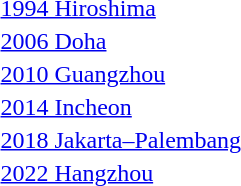<table>
<tr>
<td rowspan=2><a href='#'>1994 Hiroshima</a></td>
<td rowspan=2></td>
<td rowspan=2></td>
<td></td>
</tr>
<tr>
<td></td>
</tr>
<tr>
<td rowspan=2><a href='#'>2006 Doha</a></td>
<td rowspan=2></td>
<td rowspan=2></td>
<td></td>
</tr>
<tr>
<td></td>
</tr>
<tr>
<td rowspan=2><a href='#'>2010 Guangzhou</a></td>
<td rowspan=2></td>
<td rowspan=2></td>
<td></td>
</tr>
<tr>
<td></td>
</tr>
<tr>
<td rowspan=2><a href='#'>2014 Incheon</a></td>
<td rowspan=2></td>
<td rowspan=2></td>
<td></td>
</tr>
<tr>
<td></td>
</tr>
<tr>
<td rowspan=2><a href='#'>2018 Jakarta–Palembang</a></td>
<td rowspan=2></td>
<td rowspan=2></td>
<td></td>
</tr>
<tr>
<td></td>
</tr>
<tr>
<td rowspan=2><a href='#'>2022 Hangzhou</a></td>
<td rowspan=2></td>
<td rowspan=2></td>
<td></td>
</tr>
<tr>
<td></td>
</tr>
</table>
